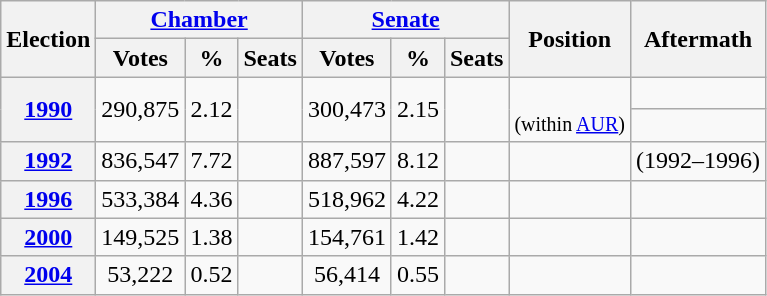<table class=wikitable style=text-align:center>
<tr>
<th rowspan="2">Election</th>
<th colspan="3"><a href='#'>Chamber</a></th>
<th colspan="3"><a href='#'>Senate</a></th>
<th rowspan="2">Position</th>
<th rowspan="2">Aftermath</th>
</tr>
<tr>
<th>Votes</th>
<th>%</th>
<th>Seats</th>
<th>Votes</th>
<th>%</th>
<th>Seats</th>
</tr>
<tr>
<th rowspan=2><a href='#'>1990</a></th>
<td rowspan=2>290,875</td>
<td rowspan=2>2.12</td>
<td rowspan=2></td>
<td rowspan=2>300,473</td>
<td rowspan=2>2.15</td>
<td rowspan=2></td>
<td rowspan=2><br><small>(within <a href='#'>AUR</a>)</small></td>
<td></td>
</tr>
<tr>
<td></td>
</tr>
<tr>
<th><a href='#'>1992</a></th>
<td>836,547</td>
<td>7.72</td>
<td></td>
<td>887,597</td>
<td>8.12</td>
<td></td>
<td></td>
<td> (1992–1996)</td>
</tr>
<tr>
<th><a href='#'>1996</a></th>
<td>533,384</td>
<td>4.36</td>
<td></td>
<td>518,962</td>
<td>4.22</td>
<td></td>
<td></td>
<td></td>
</tr>
<tr>
<th><a href='#'>2000</a></th>
<td>149,525</td>
<td>1.38</td>
<td></td>
<td>154,761</td>
<td>1.42</td>
<td></td>
<td></td>
<td></td>
</tr>
<tr>
<th><a href='#'>2004</a></th>
<td>53,222</td>
<td>0.52</td>
<td></td>
<td>56,414</td>
<td>0.55</td>
<td></td>
<td></td>
<td></td>
</tr>
</table>
